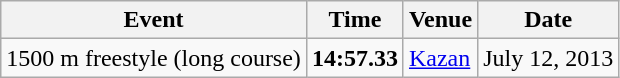<table class="wikitable">
<tr>
<th>Event</th>
<th>Time</th>
<th>Venue</th>
<th>Date</th>
</tr>
<tr>
<td>1500 m freestyle (long course)</td>
<td><strong>14:57.33</strong></td>
<td><a href='#'>Kazan</a></td>
<td>July 12, 2013</td>
</tr>
</table>
